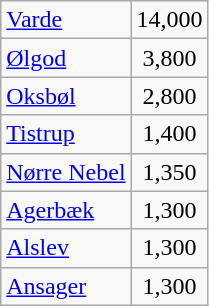<table class="wikitable" style="margin-right:1em">
<tr>
<td><a href='#'>Varde</a></td>
<td align="center">14,000</td>
</tr>
<tr>
<td><a href='#'>Ølgod</a></td>
<td align="center">3,800</td>
</tr>
<tr>
<td><a href='#'>Oksbøl</a></td>
<td align="center">2,800</td>
</tr>
<tr>
<td><a href='#'>Tistrup</a></td>
<td align="center">1,400</td>
</tr>
<tr>
<td><a href='#'>Nørre Nebel</a></td>
<td align="center">1,350</td>
</tr>
<tr>
<td><a href='#'>Agerbæk</a></td>
<td align="center">1,300</td>
</tr>
<tr>
<td><a href='#'>Alslev</a></td>
<td align="center">1,300</td>
</tr>
<tr>
<td><a href='#'>Ansager</a></td>
<td align="center">1,300</td>
</tr>
</table>
